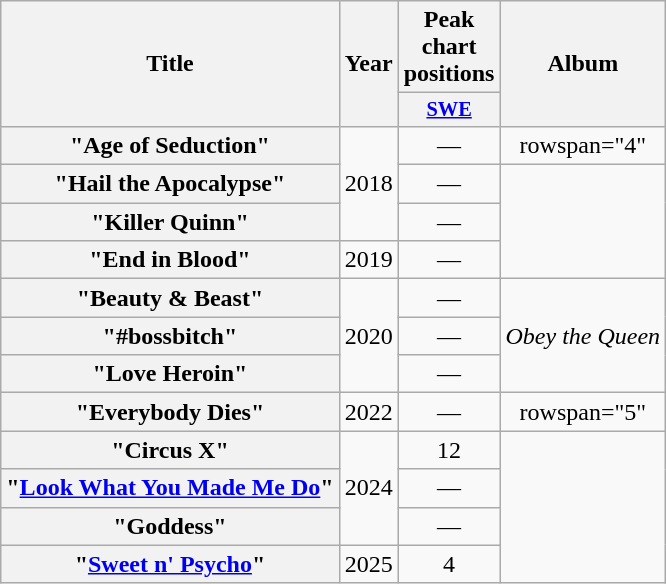<table class="wikitable plainrowheaders" style="text-align:center;">
<tr>
<th scope="col" rowspan="2">Title</th>
<th scope="col" rowspan="2">Year</th>
<th scope="col" colspan="1">Peak chart positions</th>
<th scope="col" rowspan="2">Album</th>
</tr>
<tr>
<th scope="col" style="width:3em;font-size:85%;"><a href='#'>SWE</a><br></th>
</tr>
<tr>
<th scope="row">"Age of Seduction"</th>
<td rowspan="3">2018</td>
<td>—</td>
<td>rowspan="4" </td>
</tr>
<tr>
<th scope="row">"Hail the Apocalypse"</th>
<td>—</td>
</tr>
<tr>
<th scope="row">"Killer Quinn"</th>
<td>—</td>
</tr>
<tr>
<th scope="row">"End in Blood"</th>
<td>2019</td>
<td>—</td>
</tr>
<tr>
<th scope="row">"Beauty & Beast"</th>
<td rowspan="3">2020</td>
<td>—</td>
<td rowspan="3"><em>Obey the Queen</em></td>
</tr>
<tr>
<th scope="row">"#bossbitch"</th>
<td>—</td>
</tr>
<tr>
<th scope="row">"Love Heroin"</th>
<td>—</td>
</tr>
<tr>
<th scope="row">"Everybody Dies"</th>
<td>2022</td>
<td>—</td>
<td>rowspan="5" </td>
</tr>
<tr>
<th scope="row">"Circus X"</th>
<td rowspan="3">2024</td>
<td>12</td>
</tr>
<tr>
<th scope="row">"<a href='#'>Look What You Made Me Do</a>"</th>
<td>—</td>
</tr>
<tr>
<th scope="row">"Goddess"</th>
<td>—</td>
</tr>
<tr>
<th scope="row">"<a href='#'>Sweet n' Psycho</a>"</th>
<td>2025</td>
<td>4</td>
</tr>
</table>
